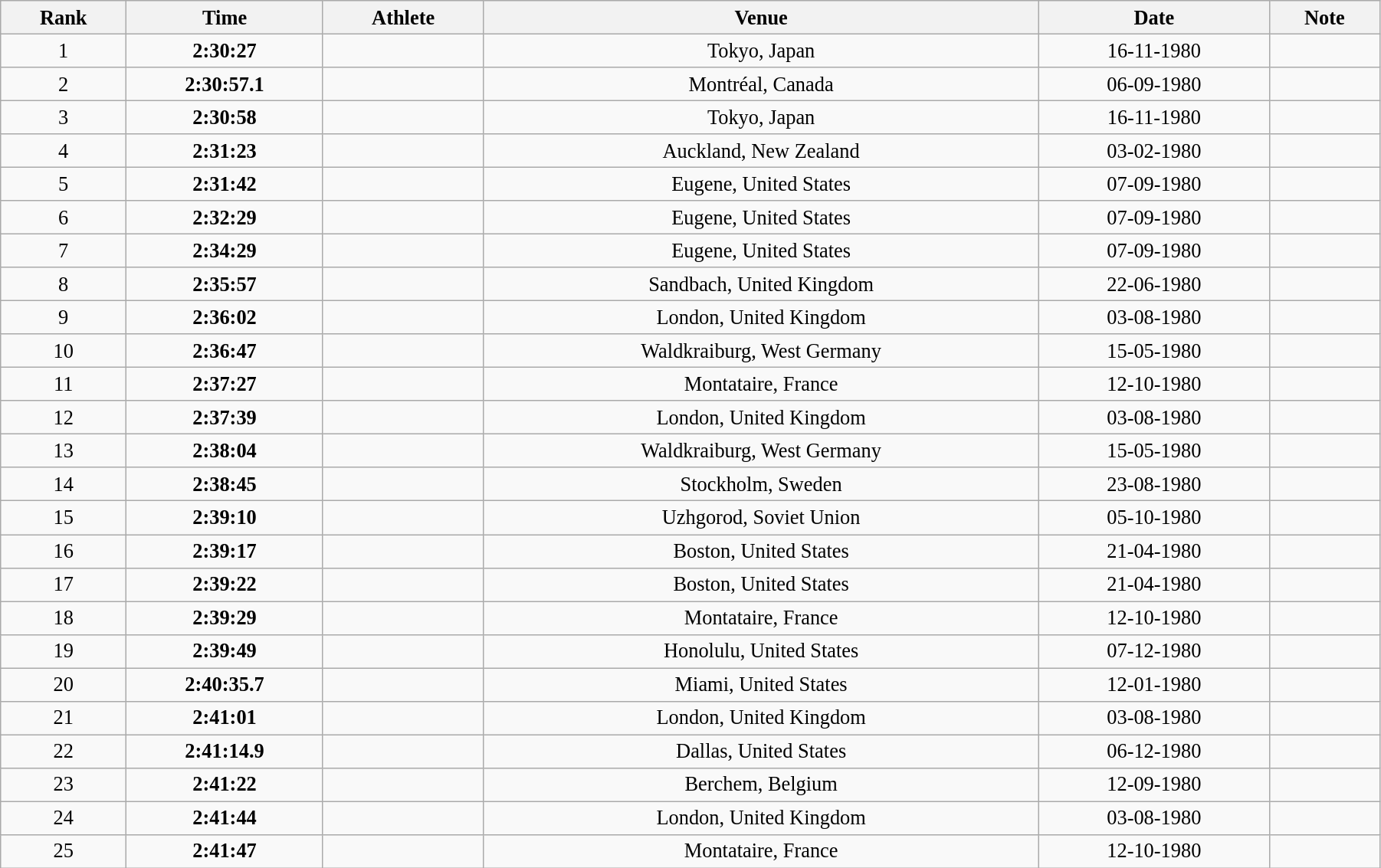<table class="wikitable sortable" style=" text-align:center; font-size:110%;" width="95%">
<tr>
<th>Rank</th>
<th>Time</th>
<th>Athlete</th>
<th>Venue</th>
<th>Date</th>
<th>Note</th>
</tr>
<tr>
<td>1</td>
<td><strong>2:30:27</strong></td>
<td align=left></td>
<td>Tokyo, Japan</td>
<td>16-11-1980</td>
<td></td>
</tr>
<tr>
<td>2</td>
<td><strong>2:30:57.1</strong></td>
<td align=left></td>
<td>Montréal, Canada</td>
<td>06-09-1980</td>
<td></td>
</tr>
<tr>
<td>3</td>
<td><strong>2:30:58</strong></td>
<td align=left></td>
<td>Tokyo, Japan</td>
<td>16-11-1980</td>
<td></td>
</tr>
<tr>
<td>4</td>
<td><strong>2:31:23</strong></td>
<td align=left></td>
<td>Auckland, New Zealand</td>
<td>03-02-1980</td>
<td></td>
</tr>
<tr>
<td>5</td>
<td><strong>2:31:42</strong></td>
<td align=left></td>
<td>Eugene, United States</td>
<td>07-09-1980</td>
<td></td>
</tr>
<tr>
<td>6</td>
<td><strong>2:32:29</strong></td>
<td align=left></td>
<td>Eugene, United States</td>
<td>07-09-1980</td>
<td></td>
</tr>
<tr>
<td>7</td>
<td><strong>2:34:29</strong></td>
<td align=left></td>
<td>Eugene, United States</td>
<td>07-09-1980</td>
<td></td>
</tr>
<tr>
<td>8</td>
<td><strong>2:35:57</strong></td>
<td align=left></td>
<td>Sandbach, United Kingdom</td>
<td>22-06-1980</td>
<td></td>
</tr>
<tr>
<td>9</td>
<td><strong>2:36:02</strong></td>
<td align=left></td>
<td>London, United Kingdom</td>
<td>03-08-1980</td>
<td></td>
</tr>
<tr>
<td>10</td>
<td><strong>2:36:47</strong></td>
<td align=left></td>
<td>Waldkraiburg, West Germany</td>
<td>15-05-1980</td>
<td></td>
</tr>
<tr>
<td>11</td>
<td><strong>2:37:27</strong></td>
<td align=left></td>
<td>Montataire, France</td>
<td>12-10-1980</td>
<td></td>
</tr>
<tr>
<td>12</td>
<td><strong>2:37:39</strong></td>
<td align=left></td>
<td>London, United Kingdom</td>
<td>03-08-1980</td>
<td></td>
</tr>
<tr>
<td>13</td>
<td><strong>2:38:04</strong></td>
<td align=left></td>
<td>Waldkraiburg, West Germany</td>
<td>15-05-1980</td>
<td></td>
</tr>
<tr>
<td>14</td>
<td><strong>2:38:45</strong></td>
<td align=left></td>
<td>Stockholm, Sweden</td>
<td>23-08-1980</td>
<td></td>
</tr>
<tr>
<td>15</td>
<td><strong>2:39:10</strong></td>
<td align=left></td>
<td>Uzhgorod, Soviet Union</td>
<td>05-10-1980</td>
<td></td>
</tr>
<tr>
<td>16</td>
<td><strong>2:39:17</strong></td>
<td align=left></td>
<td>Boston, United States</td>
<td>21-04-1980</td>
<td></td>
</tr>
<tr>
<td>17</td>
<td><strong>2:39:22</strong></td>
<td align=left></td>
<td>Boston, United States</td>
<td>21-04-1980</td>
<td></td>
</tr>
<tr>
<td>18</td>
<td><strong>2:39:29</strong></td>
<td align=left></td>
<td>Montataire, France</td>
<td>12-10-1980</td>
<td></td>
</tr>
<tr>
<td>19</td>
<td><strong>2:39:49</strong></td>
<td align=left></td>
<td>Honolulu, United States</td>
<td>07-12-1980</td>
<td></td>
</tr>
<tr>
<td>20</td>
<td><strong>2:40:35.7</strong></td>
<td align=left></td>
<td>Miami, United States</td>
<td>12-01-1980</td>
<td></td>
</tr>
<tr>
<td>21</td>
<td><strong>2:41:01</strong></td>
<td align=left></td>
<td>London, United Kingdom</td>
<td>03-08-1980</td>
<td></td>
</tr>
<tr>
<td>22</td>
<td><strong>2:41:14.9</strong></td>
<td align=left></td>
<td>Dallas, United States</td>
<td>06-12-1980</td>
<td></td>
</tr>
<tr>
<td>23</td>
<td><strong>2:41:22</strong></td>
<td align=left></td>
<td>Berchem, Belgium</td>
<td>12-09-1980</td>
<td></td>
</tr>
<tr>
<td>24</td>
<td><strong>2:41:44</strong></td>
<td align=left></td>
<td>London, United Kingdom</td>
<td>03-08-1980</td>
<td></td>
</tr>
<tr>
<td>25</td>
<td><strong>2:41:47</strong></td>
<td align=left></td>
<td>Montataire, France</td>
<td>12-10-1980</td>
<td></td>
</tr>
</table>
